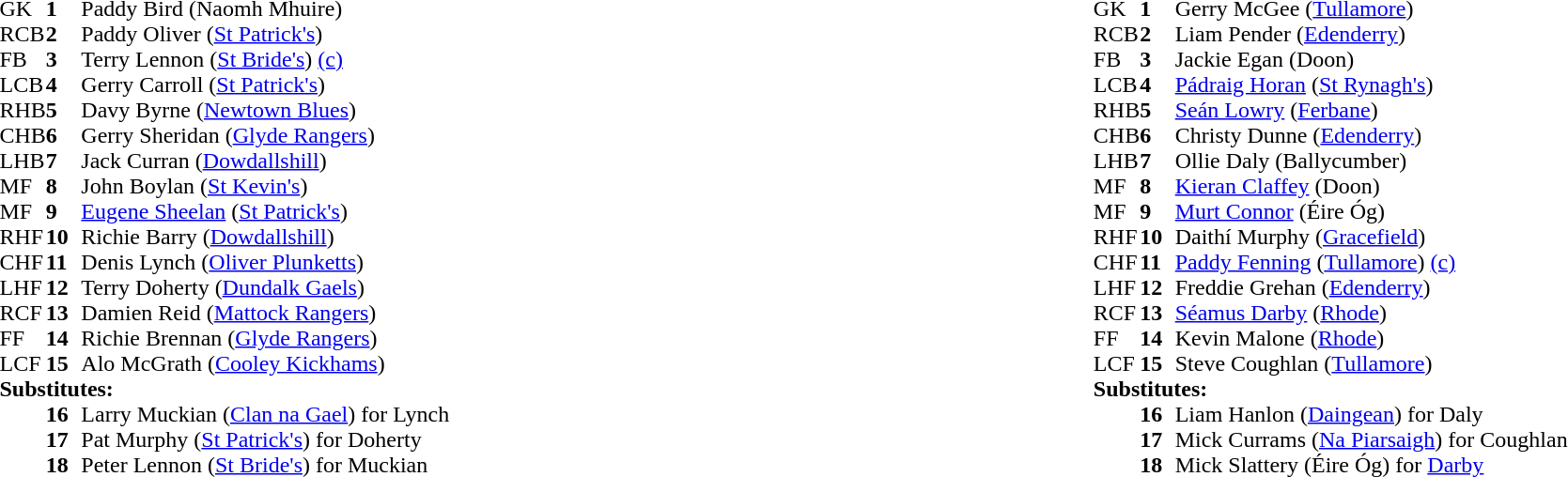<table style="width:100%;">
<tr>
<td style="vertical-align:top; width:50%"><br><table cellspacing="0" cellpadding="0">
<tr>
<th width="25"></th>
<th width="25"></th>
</tr>
<tr>
<td>GK</td>
<td><strong>1</strong></td>
<td>Paddy Bird (Naomh Mhuire)</td>
</tr>
<tr>
<td>RCB</td>
<td><strong>2</strong></td>
<td>Paddy Oliver (<a href='#'>St Patrick's</a>)</td>
</tr>
<tr>
<td>FB</td>
<td><strong>3</strong></td>
<td>Terry Lennon (<a href='#'>St Bride's</a>) <a href='#'>(c)</a></td>
</tr>
<tr>
<td>LCB</td>
<td><strong>4</strong></td>
<td>Gerry Carroll (<a href='#'>St Patrick's</a>)</td>
</tr>
<tr>
<td>RHB</td>
<td><strong>5</strong></td>
<td>Davy Byrne (<a href='#'>Newtown Blues</a>)</td>
</tr>
<tr>
<td>CHB</td>
<td><strong>6</strong></td>
<td>Gerry Sheridan (<a href='#'>Glyde Rangers</a>)</td>
</tr>
<tr>
<td>LHB</td>
<td><strong>7</strong></td>
<td>Jack Curran	(<a href='#'>Dowdallshill</a>)</td>
</tr>
<tr>
<td>MF</td>
<td><strong>8</strong></td>
<td>John Boylan (<a href='#'>St Kevin's</a>)</td>
</tr>
<tr>
<td>MF</td>
<td><strong>9</strong></td>
<td><a href='#'>Eugene Sheelan</a> (<a href='#'>St Patrick's</a>)</td>
</tr>
<tr>
<td>RHF</td>
<td><strong>10</strong></td>
<td>Richie Barry (<a href='#'>Dowdallshill</a>)</td>
</tr>
<tr>
<td>CHF</td>
<td><strong>11</strong></td>
<td>Denis Lynch (<a href='#'>Oliver Plunketts</a>)</td>
</tr>
<tr>
<td>LHF</td>
<td><strong>12</strong></td>
<td>Terry Doherty	(<a href='#'>Dundalk Gaels</a>)</td>
</tr>
<tr>
<td>RCF</td>
<td><strong>13</strong></td>
<td>Damien Reid (<a href='#'>Mattock Rangers</a>)</td>
</tr>
<tr>
<td>FF</td>
<td><strong>14</strong></td>
<td>Richie Brennan (<a href='#'>Glyde Rangers</a>)</td>
</tr>
<tr>
<td>LCF</td>
<td><strong>15</strong></td>
<td>Alo McGrath	(<a href='#'>Cooley Kickhams</a>)</td>
</tr>
<tr>
<td colspan=3><strong>Substitutes:</strong></td>
</tr>
<tr>
<td></td>
<td><strong>16</strong></td>
<td>Larry Muckian	(<a href='#'>Clan na Gael</a>) for Lynch</td>
</tr>
<tr>
<td></td>
<td><strong>17</strong></td>
<td>Pat Murphy (<a href='#'>St Patrick's</a>) for Doherty</td>
</tr>
<tr>
<td></td>
<td><strong>18</strong></td>
<td>Peter Lennon (<a href='#'>St Bride's</a>) for Muckian</td>
</tr>
<tr>
</tr>
</table>
</td>
<td style="vertical-align:top; width:50%"><br><table cellspacing="0" cellpadding="0" style="margin:auto">
<tr>
<th width="25"></th>
<th width="25"></th>
</tr>
<tr>
<td>GK</td>
<td><strong>1</strong></td>
<td>Gerry McGee (<a href='#'>Tullamore</a>)</td>
</tr>
<tr>
<td>RCB</td>
<td><strong>2</strong></td>
<td>Liam Pender (<a href='#'>Edenderry</a>)</td>
</tr>
<tr>
<td>FB</td>
<td><strong>3</strong></td>
<td>Jackie Egan (Doon)</td>
</tr>
<tr>
<td>LCB</td>
<td><strong>4</strong></td>
<td><a href='#'>Pádraig Horan</a> (<a href='#'>St Rynagh's</a>)</td>
</tr>
<tr>
<td>RHB</td>
<td><strong>5</strong></td>
<td><a href='#'>Seán Lowry</a> (<a href='#'>Ferbane</a>)</td>
</tr>
<tr>
<td>CHB</td>
<td><strong>6</strong></td>
<td>Christy Dunne (<a href='#'>Edenderry</a>)</td>
</tr>
<tr>
<td>LHB</td>
<td><strong>7</strong></td>
<td>Ollie Daly (Ballycumber)</td>
</tr>
<tr>
<td>MF</td>
<td><strong>8</strong></td>
<td><a href='#'>Kieran Claffey</a> (Doon)</td>
</tr>
<tr>
<td>MF</td>
<td><strong>9</strong></td>
<td><a href='#'>Murt Connor</a> (Éire Óg)</td>
</tr>
<tr>
<td>RHF</td>
<td><strong>10</strong></td>
<td>Daithí Murphy (<a href='#'>Gracefield</a>)</td>
</tr>
<tr>
<td>CHF</td>
<td><strong>11</strong></td>
<td><a href='#'>Paddy Fenning</a> (<a href='#'>Tullamore</a>) <a href='#'>(c)</a></td>
</tr>
<tr>
<td>LHF</td>
<td><strong>12</strong></td>
<td>Freddie Grehan (<a href='#'>Edenderry</a>)</td>
</tr>
<tr>
<td>RCF</td>
<td><strong>13</strong></td>
<td><a href='#'>Séamus Darby</a> (<a href='#'>Rhode</a>)</td>
</tr>
<tr>
<td>FF</td>
<td><strong>14</strong></td>
<td>Kevin Malone (<a href='#'>Rhode</a>)</td>
</tr>
<tr>
<td>LCF</td>
<td><strong>15</strong></td>
<td>Steve Coughlan (<a href='#'>Tullamore</a>)</td>
</tr>
<tr>
<td colspan=3><strong>Substitutes:</strong></td>
</tr>
<tr>
<td></td>
<td><strong>16</strong></td>
<td>Liam Hanlon (<a href='#'>Daingean</a>) for Daly</td>
</tr>
<tr>
<td></td>
<td><strong>17</strong></td>
<td>Mick Currams (<a href='#'>Na Piarsaigh</a>) for Coughlan</td>
</tr>
<tr>
<td></td>
<td><strong>18</strong></td>
<td>Mick Slattery (Éire Óg) for <a href='#'>Darby</a></td>
</tr>
</table>
</td>
</tr>
<tr>
</tr>
</table>
